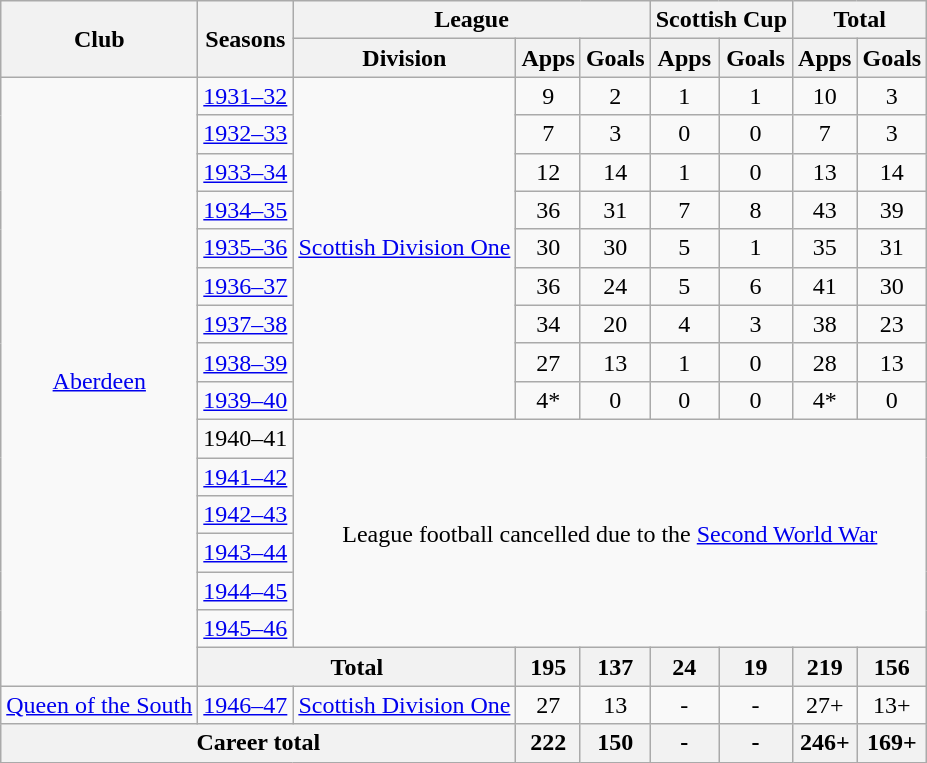<table class="wikitable" style="text-align:center">
<tr>
<th rowspan="2">Club</th>
<th rowspan="2">Seasons</th>
<th colspan="3">League</th>
<th colspan="2">Scottish Cup</th>
<th colspan="2">Total</th>
</tr>
<tr>
<th>Division</th>
<th>Apps</th>
<th>Goals</th>
<th>Apps</th>
<th>Goals</th>
<th>Apps</th>
<th>Goals</th>
</tr>
<tr>
<td rowspan="16"><a href='#'>Aberdeen</a></td>
<td><a href='#'>1931–32</a></td>
<td rowspan="9"><a href='#'>Scottish Division One</a></td>
<td>9</td>
<td>2</td>
<td>1</td>
<td>1</td>
<td>10</td>
<td>3</td>
</tr>
<tr>
<td><a href='#'>1932–33</a></td>
<td>7</td>
<td>3</td>
<td>0</td>
<td>0</td>
<td>7</td>
<td>3</td>
</tr>
<tr>
<td><a href='#'>1933–34</a></td>
<td>12</td>
<td>14</td>
<td>1</td>
<td>0</td>
<td>13</td>
<td>14</td>
</tr>
<tr>
<td><a href='#'>1934–35</a></td>
<td>36</td>
<td>31</td>
<td>7</td>
<td>8</td>
<td>43</td>
<td>39</td>
</tr>
<tr>
<td><a href='#'>1935–36</a></td>
<td>30</td>
<td>30</td>
<td>5</td>
<td>1</td>
<td>35</td>
<td>31</td>
</tr>
<tr>
<td><a href='#'>1936–37</a></td>
<td>36</td>
<td>24</td>
<td>5</td>
<td>6</td>
<td>41</td>
<td>30</td>
</tr>
<tr>
<td><a href='#'>1937–38</a></td>
<td>34</td>
<td>20</td>
<td>4</td>
<td>3</td>
<td>38</td>
<td>23</td>
</tr>
<tr>
<td><a href='#'>1938–39</a></td>
<td>27</td>
<td>13</td>
<td>1</td>
<td>0</td>
<td>28</td>
<td>13</td>
</tr>
<tr>
<td><a href='#'>1939–40</a></td>
<td>4*</td>
<td>0</td>
<td>0</td>
<td>0</td>
<td>4*</td>
<td>0</td>
</tr>
<tr>
<td>1940–41</td>
<td colspan="7" rowspan="6">League football cancelled due to the <a href='#'>Second World War</a></td>
</tr>
<tr>
<td><a href='#'>1941–42</a></td>
</tr>
<tr>
<td><a href='#'>1942–43</a></td>
</tr>
<tr>
<td><a href='#'>1943–44</a></td>
</tr>
<tr>
<td><a href='#'>1944–45</a></td>
</tr>
<tr>
<td><a href='#'>1945–46</a></td>
</tr>
<tr>
<th colspan="2">Total</th>
<th>195</th>
<th>137</th>
<th>24</th>
<th>19</th>
<th>219</th>
<th>156</th>
</tr>
<tr>
<td><a href='#'>Queen of the South</a></td>
<td><a href='#'>1946–47</a></td>
<td><a href='#'>Scottish Division One</a></td>
<td>27</td>
<td>13</td>
<td>-</td>
<td>-</td>
<td>27+</td>
<td>13+</td>
</tr>
<tr>
<th colspan="3">Career total</th>
<th>222</th>
<th>150</th>
<th>-</th>
<th>-</th>
<th>246+</th>
<th>169+</th>
</tr>
</table>
